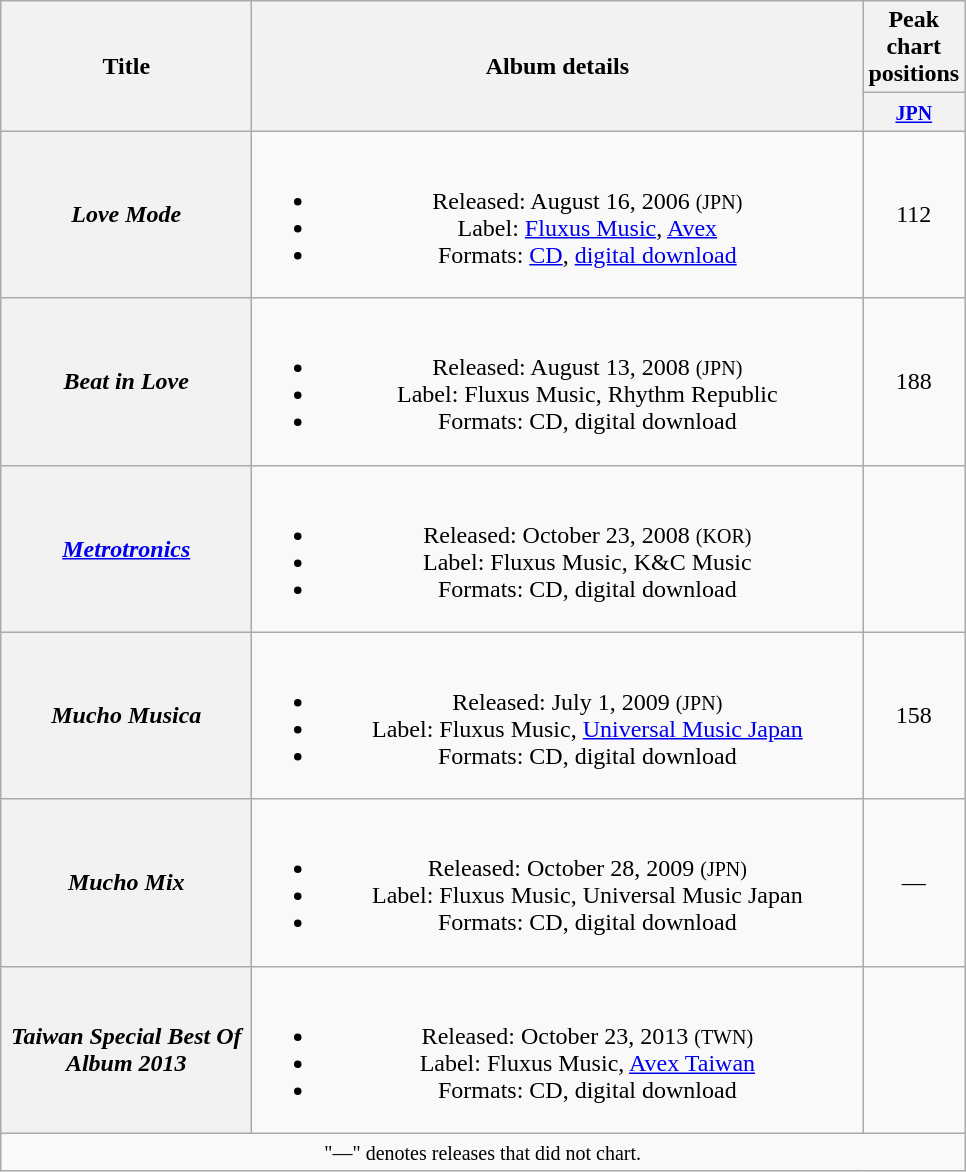<table class="wikitable plainrowheaders" style="text-align:center;">
<tr>
<th scope="col" rowspan="2" style="width:10em;">Title</th>
<th scope="col" rowspan="2" style="width:25em;">Album details</th>
<th scope="col" colspan="1">Peak<br>chart<br>positions</th>
</tr>
<tr>
<th><small><a href='#'>JPN</a></small><br></th>
</tr>
<tr>
<th scope="row"><em>Love Mode</em></th>
<td><br><ul><li>Released: August 16, 2006 <small>(JPN)</small></li><li>Label: <a href='#'>Fluxus Music</a>, <a href='#'>Avex</a></li><li>Formats: <a href='#'>CD</a>, <a href='#'>digital download</a></li></ul></td>
<td>112</td>
</tr>
<tr>
<th scope="row"><em>Beat in Love</em></th>
<td><br><ul><li>Released: August 13, 2008 <small>(JPN)</small></li><li>Label: Fluxus Music, Rhythm Republic</li><li>Formats: CD, digital download</li></ul></td>
<td>188</td>
</tr>
<tr>
<th scope="row"><em><a href='#'>Metrotronics</a></em><br></th>
<td><br><ul><li>Released: October 23, 2008 <small>(KOR)</small></li><li>Label: Fluxus Music, K&C Music</li><li>Formats: CD, digital download</li></ul></td>
<td></td>
</tr>
<tr>
<th scope="row"><em>Mucho Musica</em></th>
<td><br><ul><li>Released: July 1, 2009 <small>(JPN)</small></li><li>Label: Fluxus Music, <a href='#'>Universal Music Japan</a></li><li>Formats: CD, digital download</li></ul></td>
<td>158</td>
</tr>
<tr>
<th scope="row"><em>Mucho Mix</em></th>
<td><br><ul><li>Released: October 28, 2009 <small>(JPN)</small></li><li>Label: Fluxus Music, Universal Music Japan</li><li>Formats: CD, digital download</li></ul></td>
<td>—</td>
</tr>
<tr>
<th scope="row"><em>Taiwan Special Best Of Album 2013</em></th>
<td><br><ul><li>Released: October 23, 2013 <small>(TWN)</small></li><li>Label: Fluxus Music, <a href='#'>Avex Taiwan</a></li><li>Formats: CD, digital download</li></ul></td>
<td></td>
</tr>
<tr>
<td colspan="5" align="center"><small>"—" denotes releases that did not chart.</small></td>
</tr>
</table>
